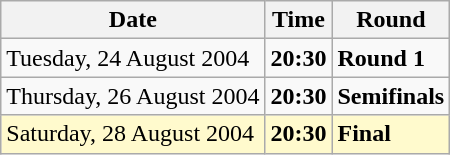<table class="wikitable">
<tr>
<th>Date</th>
<th>Time</th>
<th>Round</th>
</tr>
<tr>
<td>Tuesday, 24 August 2004</td>
<td><strong>20:30</strong></td>
<td><strong>Round 1</strong></td>
</tr>
<tr>
<td>Thursday, 26 August 2004</td>
<td><strong>20:30</strong></td>
<td><strong>Semifinals</strong></td>
</tr>
<tr style=background:lemonchiffon>
<td>Saturday, 28 August 2004</td>
<td><strong>20:30</strong></td>
<td><strong>Final</strong></td>
</tr>
</table>
